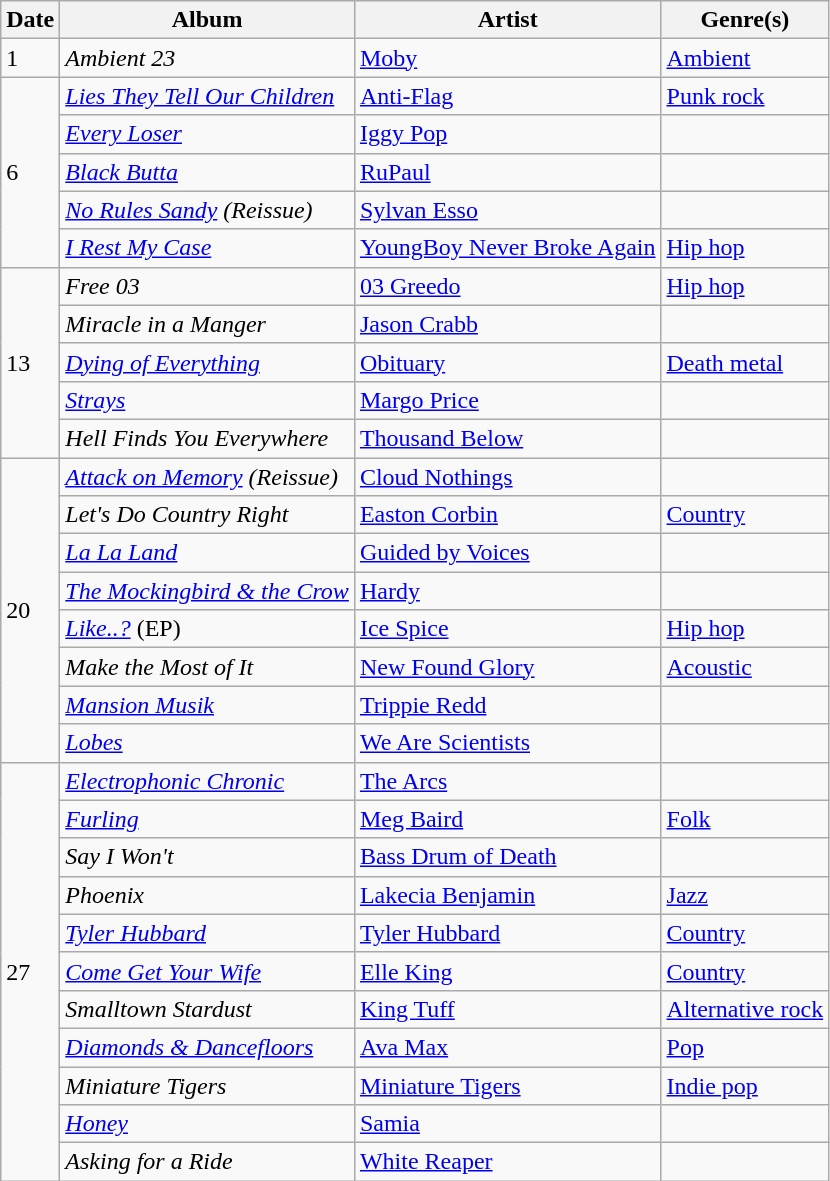<table class="wikitable">
<tr>
<th>Date</th>
<th>Album</th>
<th>Artist</th>
<th>Genre(s)</th>
</tr>
<tr>
<td>1</td>
<td><em>Ambient 23</em></td>
<td><a href='#'>Moby</a></td>
<td><a href='#'>Ambient</a></td>
</tr>
<tr>
<td rowspan="5">6</td>
<td><em><a href='#'>Lies They Tell Our Children</a></em></td>
<td><a href='#'>Anti-Flag</a></td>
<td><a href='#'>Punk rock</a></td>
</tr>
<tr>
<td><em><a href='#'>Every Loser</a></em></td>
<td><a href='#'>Iggy Pop</a></td>
<td></td>
</tr>
<tr>
<td><em><a href='#'>Black Butta</a></em></td>
<td><a href='#'>RuPaul</a></td>
<td></td>
</tr>
<tr>
<td><em><a href='#'>No Rules Sandy</a> (Reissue)</em></td>
<td><a href='#'>Sylvan Esso</a></td>
<td></td>
</tr>
<tr>
<td><em><a href='#'>I Rest My Case</a></em></td>
<td><a href='#'>YoungBoy Never Broke Again</a></td>
<td><a href='#'>Hip hop</a></td>
</tr>
<tr>
<td rowspan="5">13</td>
<td><em>Free 03</em></td>
<td><a href='#'>03 Greedo</a></td>
<td><a href='#'>Hip hop</a></td>
</tr>
<tr>
<td><em>Miracle in a Manger</em></td>
<td><a href='#'>Jason Crabb</a></td>
<td></td>
</tr>
<tr>
<td><em><a href='#'>Dying of Everything</a></em></td>
<td><a href='#'>Obituary</a></td>
<td><a href='#'>Death metal</a></td>
</tr>
<tr>
<td><em><a href='#'>Strays</a></em></td>
<td><a href='#'>Margo Price</a></td>
<td></td>
</tr>
<tr>
<td><em>Hell Finds You Everywhere</em></td>
<td><a href='#'>Thousand Below</a></td>
<td></td>
</tr>
<tr>
<td rowspan="8">20</td>
<td><em><a href='#'>Attack on Memory</a> (Reissue)</em></td>
<td><a href='#'>Cloud Nothings</a></td>
<td></td>
</tr>
<tr>
<td><em>Let's Do Country Right</em></td>
<td><a href='#'>Easton Corbin</a></td>
<td><a href='#'>Country</a></td>
</tr>
<tr>
<td><em><a href='#'>La La Land</a></em></td>
<td><a href='#'>Guided by Voices</a></td>
<td></td>
</tr>
<tr>
<td><em><a href='#'>The Mockingbird & the Crow</a></em></td>
<td><a href='#'>Hardy</a></td>
<td></td>
</tr>
<tr>
<td><em><a href='#'>Like..?</a></em> (EP)</td>
<td><a href='#'>Ice Spice</a></td>
<td><a href='#'>Hip hop</a></td>
</tr>
<tr>
<td><em>Make the Most of It</em></td>
<td><a href='#'>New Found Glory</a></td>
<td><a href='#'>Acoustic</a></td>
</tr>
<tr>
<td><em><a href='#'>Mansion Musik</a></em></td>
<td><a href='#'>Trippie Redd</a></td>
<td></td>
</tr>
<tr>
<td><em><a href='#'>Lobes</a></em></td>
<td><a href='#'>We Are Scientists</a></td>
<td></td>
</tr>
<tr>
<td rowspan="12">27</td>
<td><em><a href='#'>Electrophonic Chronic</a></em></td>
<td><a href='#'>The Arcs</a></td>
<td></td>
</tr>
<tr>
<td><em><a href='#'>Furling</a></em></td>
<td><a href='#'>Meg Baird</a></td>
<td><a href='#'>Folk</a></td>
</tr>
<tr>
<td><em>Say I Won't</em></td>
<td><a href='#'>Bass Drum of Death</a></td>
<td></td>
</tr>
<tr>
<td><em>Phoenix</em></td>
<td><a href='#'>Lakecia Benjamin</a></td>
<td><a href='#'>Jazz</a></td>
</tr>
<tr>
<td><em><a href='#'>Tyler Hubbard</a></em></td>
<td><a href='#'>Tyler Hubbard</a></td>
<td><a href='#'>Country</a></td>
</tr>
<tr>
<td><em><a href='#'>Come Get Your Wife</a></em></td>
<td><a href='#'>Elle King</a></td>
<td><a href='#'>Country</a></td>
</tr>
<tr>
<td><em>Smalltown Stardust</em></td>
<td><a href='#'>King Tuff</a></td>
<td><a href='#'>Alternative rock</a></td>
</tr>
<tr>
<td><em><a href='#'>Diamonds & Dancefloors</a></em></td>
<td><a href='#'>Ava Max</a></td>
<td><a href='#'>Pop</a></td>
</tr>
<tr>
<td><em>Miniature Tigers</em></td>
<td><a href='#'>Miniature Tigers</a></td>
<td><a href='#'>Indie pop</a></td>
</tr>
<tr>
<td><em><a href='#'>Honey</a></em></td>
<td><a href='#'>Samia</a></td>
<td></td>
</tr>
<tr>
<td><em>Asking for a Ride</em></td>
<td><a href='#'>White Reaper</a></td>
<td></td>
</tr>
</table>
